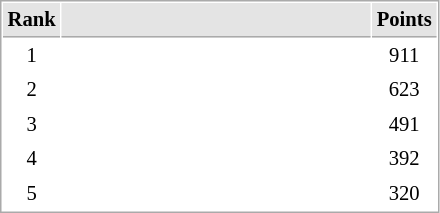<table cellspacing="1" cellpadding="3" style="border:1px solid #AAAAAA;font-size:86%">
<tr bgcolor="#E4E4E4">
<th style="border-bottom:1px solid #AAAAAA" width=10>Rank</th>
<th style="border-bottom:1px solid #AAAAAA" width=200></th>
<th style="border-bottom:1px solid #AAAAAA" width=20>Points</th>
</tr>
<tr>
<td style="text-align:center;">1</td>
<td></td>
<td align=center>911</td>
</tr>
<tr>
<td style="text-align:center;">2</td>
<td></td>
<td align=center>623</td>
</tr>
<tr>
<td style="text-align:center;">3</td>
<td></td>
<td align=center>491</td>
</tr>
<tr>
<td style="text-align:center;">4</td>
<td></td>
<td align=center>392</td>
</tr>
<tr>
<td style="text-align:center;">5</td>
<td></td>
<td align=center>320</td>
</tr>
</table>
